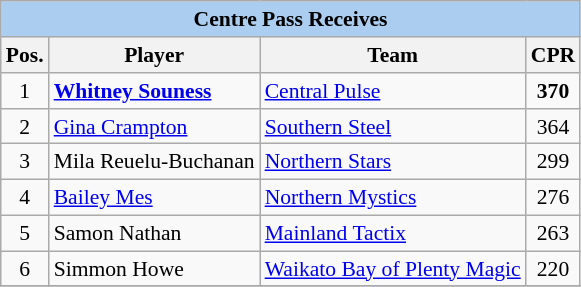<table class="wikitable"  style="float:left; font-size:90%;">
<tr>
<th colspan=4 style=background:#ABCDEF>Centre Pass Receives</th>
</tr>
<tr>
<th>Pos.</th>
<th>Player</th>
<th>Team</th>
<th>CPR</th>
</tr>
<tr>
<td align=center>1</td>
<td><strong><a href='#'>Whitney Souness</a></strong></td>
<td><a href='#'>Central Pulse</a></td>
<td align=center><strong>370</strong></td>
</tr>
<tr>
<td align=center>2</td>
<td><a href='#'>Gina Crampton</a></td>
<td><a href='#'>Southern Steel</a></td>
<td align=center>364</td>
</tr>
<tr>
<td align=center>3</td>
<td>Mila Reuelu-Buchanan</td>
<td><a href='#'>Northern Stars</a></td>
<td align=center>299</td>
</tr>
<tr>
<td align=center>4</td>
<td><a href='#'>Bailey Mes</a></td>
<td><a href='#'>Northern Mystics</a></td>
<td align=center>276</td>
</tr>
<tr>
<td align=center>5</td>
<td>Samon Nathan</td>
<td><a href='#'>Mainland Tactix</a></td>
<td align=center>263</td>
</tr>
<tr>
<td align=center>6</td>
<td>Simmon Howe</td>
<td><a href='#'>Waikato Bay of Plenty Magic</a></td>
<td align=center>220</td>
</tr>
<tr>
</tr>
</table>
